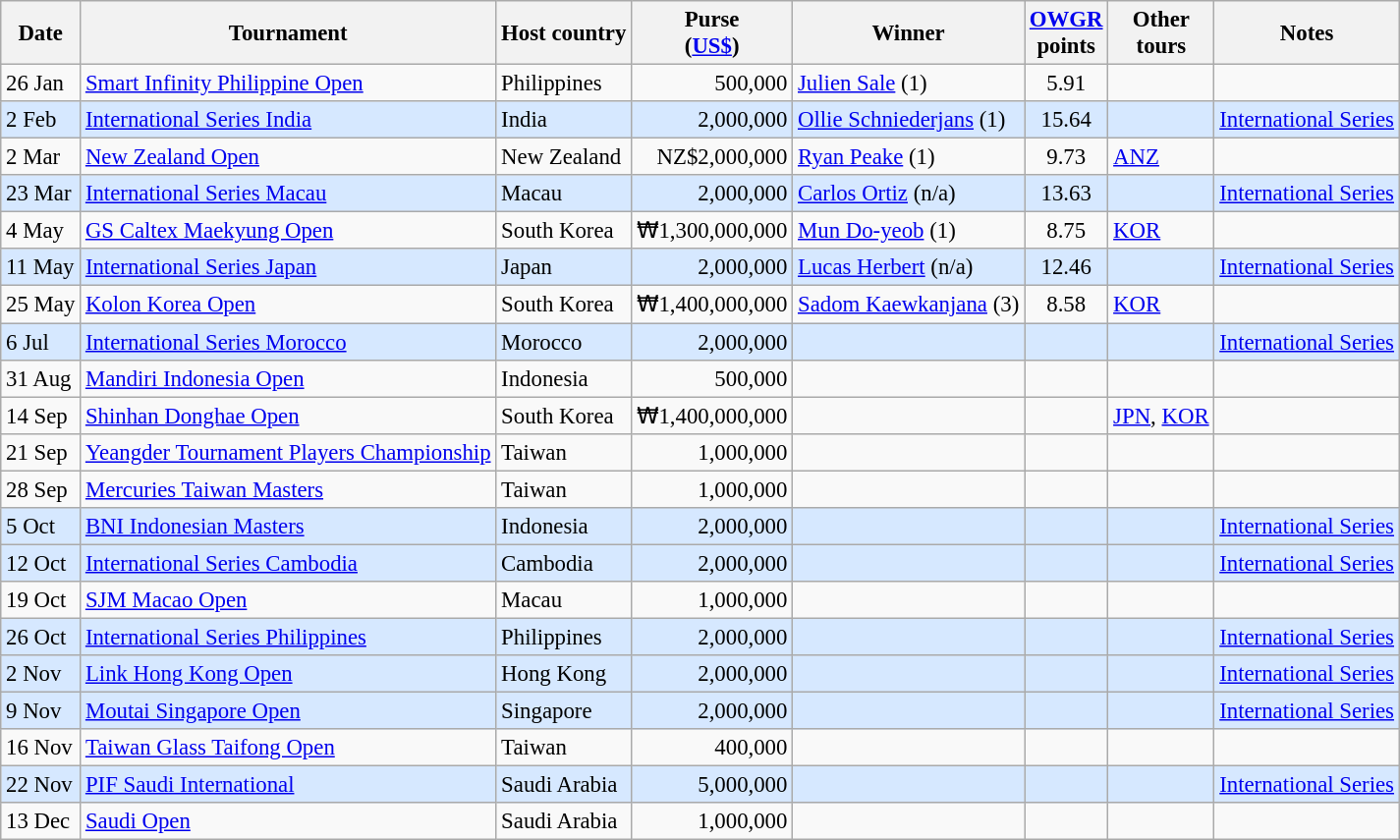<table class="wikitable" style="font-size:95%">
<tr>
<th>Date</th>
<th>Tournament</th>
<th>Host country</th>
<th>Purse<br>(<a href='#'>US$</a>)</th>
<th>Winner</th>
<th><a href='#'>OWGR</a><br>points</th>
<th>Other<br>tours</th>
<th>Notes</th>
</tr>
<tr>
<td>26 Jan</td>
<td><a href='#'>Smart Infinity Philippine Open</a></td>
<td>Philippines</td>
<td align=right>500,000</td>
<td> <a href='#'>Julien Sale</a> (1)</td>
<td align=center>5.91</td>
<td></td>
<td></td>
</tr>
<tr style="background:#D6E8FF;">
<td>2 Feb</td>
<td><a href='#'>International Series India</a></td>
<td>India</td>
<td align=right>2,000,000</td>
<td> <a href='#'>Ollie Schniederjans</a> (1)</td>
<td align=center>15.64</td>
<td></td>
<td><a href='#'>International Series</a></td>
</tr>
<tr>
<td>2 Mar</td>
<td><a href='#'>New Zealand Open</a></td>
<td>New Zealand</td>
<td align=right>NZ$2,000,000</td>
<td> <a href='#'>Ryan Peake</a> (1)</td>
<td align=center>9.73</td>
<td><a href='#'>ANZ</a></td>
<td></td>
</tr>
<tr style="background:#D6E8FF;">
<td>23 Mar</td>
<td><a href='#'>International Series Macau</a></td>
<td>Macau</td>
<td align=right>2,000,000</td>
<td> <a href='#'>Carlos Ortiz</a> (n/a)</td>
<td align=center>13.63</td>
<td></td>
<td><a href='#'>International Series</a></td>
</tr>
<tr>
<td>4 May</td>
<td><a href='#'>GS Caltex Maekyung Open</a></td>
<td>South Korea</td>
<td align=right>₩1,300,000,000</td>
<td> <a href='#'>Mun Do-yeob</a> (1)</td>
<td align=center>8.75</td>
<td><a href='#'>KOR</a></td>
<td></td>
</tr>
<tr style="background:#D6E8FF;">
<td>11 May</td>
<td><a href='#'>International Series Japan</a></td>
<td>Japan</td>
<td align=right>2,000,000</td>
<td> <a href='#'>Lucas Herbert</a> (n/a)</td>
<td align=center>12.46</td>
<td></td>
<td><a href='#'>International Series</a></td>
</tr>
<tr>
<td>25 May</td>
<td><a href='#'>Kolon Korea Open</a></td>
<td>South Korea</td>
<td align=right>₩1,400,000,000</td>
<td> <a href='#'>Sadom Kaewkanjana</a> (3)</td>
<td align=center>8.58</td>
<td><a href='#'>KOR</a></td>
<td></td>
</tr>
<tr style="background:#D6E8FF;">
<td>6 Jul</td>
<td><a href='#'>International Series Morocco</a></td>
<td>Morocco</td>
<td align=right>2,000,000</td>
<td></td>
<td align=center></td>
<td></td>
<td><a href='#'>International Series</a></td>
</tr>
<tr>
<td>31 Aug</td>
<td><a href='#'>Mandiri Indonesia Open</a></td>
<td>Indonesia</td>
<td align=right>500,000</td>
<td></td>
<td align=center></td>
<td></td>
<td></td>
</tr>
<tr>
<td>14 Sep</td>
<td><a href='#'>Shinhan Donghae Open</a></td>
<td>South Korea</td>
<td align=right>₩1,400,000,000</td>
<td></td>
<td align=center></td>
<td><a href='#'>JPN</a>, <a href='#'>KOR</a></td>
<td></td>
</tr>
<tr>
<td>21 Sep</td>
<td><a href='#'>Yeangder Tournament Players Championship</a></td>
<td>Taiwan</td>
<td align=right>1,000,000</td>
<td></td>
<td align=center></td>
<td></td>
<td></td>
</tr>
<tr>
<td>28 Sep</td>
<td><a href='#'>Mercuries Taiwan Masters</a></td>
<td>Taiwan</td>
<td align=right>1,000,000</td>
<td></td>
<td align=center></td>
<td></td>
<td></td>
</tr>
<tr style="background:#D6E8FF;">
<td>5 Oct</td>
<td><a href='#'>BNI Indonesian Masters</a></td>
<td>Indonesia</td>
<td align=right>2,000,000</td>
<td></td>
<td align=center></td>
<td></td>
<td><a href='#'>International Series</a></td>
</tr>
<tr style="background:#D6E8FF;">
<td>12 Oct</td>
<td><a href='#'>International Series Cambodia</a></td>
<td>Cambodia</td>
<td align=right>2,000,000</td>
<td></td>
<td align=center></td>
<td></td>
<td><a href='#'>International Series</a></td>
</tr>
<tr>
<td>19 Oct</td>
<td><a href='#'>SJM Macao Open</a></td>
<td>Macau</td>
<td align=right>1,000,000</td>
<td></td>
<td align=center></td>
<td></td>
<td></td>
</tr>
<tr style="background:#D6E8FF;">
<td>26 Oct</td>
<td><a href='#'>International Series Philippines</a></td>
<td>Philippines</td>
<td align=right>2,000,000</td>
<td></td>
<td align=center></td>
<td></td>
<td><a href='#'>International Series</a></td>
</tr>
<tr style="background:#D6E8FF;">
<td>2 Nov</td>
<td><a href='#'>Link Hong Kong Open</a></td>
<td>Hong Kong</td>
<td align=right>2,000,000</td>
<td></td>
<td align=center></td>
<td></td>
<td><a href='#'>International Series</a></td>
</tr>
<tr style="background:#D6E8FF;">
<td>9 Nov</td>
<td><a href='#'>Moutai Singapore Open</a></td>
<td>Singapore</td>
<td align=right>2,000,000</td>
<td></td>
<td align=center></td>
<td></td>
<td><a href='#'>International Series</a></td>
</tr>
<tr>
<td>16 Nov</td>
<td><a href='#'>Taiwan Glass Taifong Open</a></td>
<td>Taiwan</td>
<td align=right>400,000</td>
<td></td>
<td align=center></td>
<td></td>
<td></td>
</tr>
<tr style="background:#D6E8FF;">
<td>22 Nov</td>
<td><a href='#'>PIF Saudi International</a></td>
<td>Saudi Arabia</td>
<td align=right>5,000,000</td>
<td></td>
<td align=center></td>
<td></td>
<td><a href='#'>International Series</a></td>
</tr>
<tr>
<td>13 Dec</td>
<td><a href='#'>Saudi Open</a></td>
<td>Saudi Arabia</td>
<td align=right>1,000,000</td>
<td></td>
<td align=center></td>
<td></td>
<td></td>
</tr>
</table>
